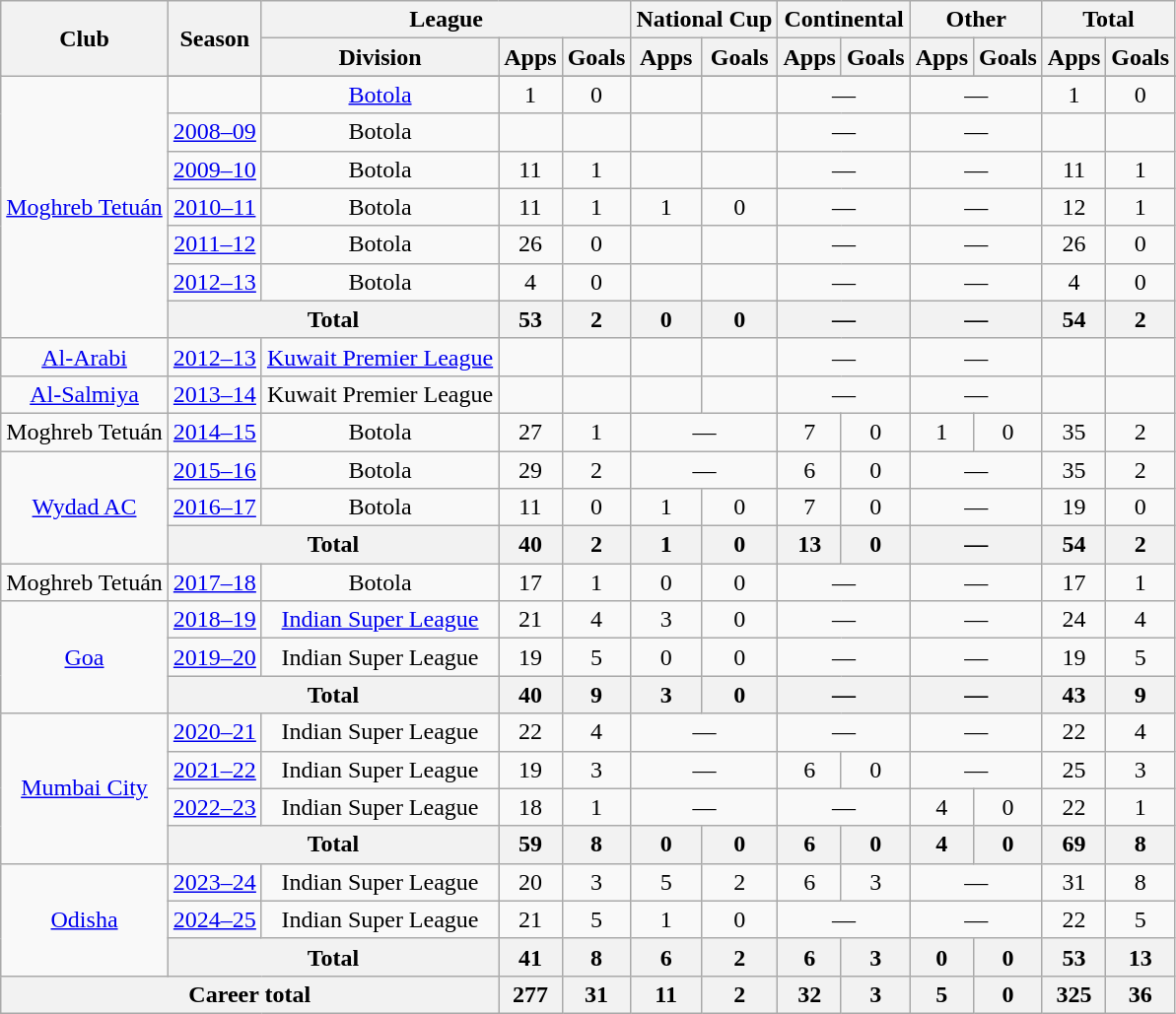<table class="wikitable" style="text-align: center;">
<tr>
<th rowspan="2">Club</th>
<th rowspan="2">Season</th>
<th colspan="3">League</th>
<th colspan="2">National Cup</th>
<th colspan="2">Continental</th>
<th colspan="2">Other</th>
<th colspan="2">Total</th>
</tr>
<tr>
<th>Division</th>
<th>Apps</th>
<th>Goals</th>
<th>Apps</th>
<th>Goals</th>
<th>Apps</th>
<th>Goals</th>
<th>Apps</th>
<th>Goals</th>
<th>Apps</th>
<th>Goals</th>
</tr>
<tr>
<td rowspan="8"><a href='#'>Moghreb Tetuán</a></td>
</tr>
<tr>
<td></td>
<td><a href='#'>Botola</a></td>
<td>1</td>
<td>0</td>
<td></td>
<td></td>
<td colspan="2">—</td>
<td colspan="2">—</td>
<td>1</td>
<td>0</td>
</tr>
<tr>
<td><a href='#'>2008–09</a></td>
<td>Botola</td>
<td></td>
<td></td>
<td></td>
<td></td>
<td colspan="2">—</td>
<td colspan="2">—</td>
<td></td>
<td></td>
</tr>
<tr>
<td><a href='#'>2009–10</a></td>
<td>Botola</td>
<td>11</td>
<td>1</td>
<td></td>
<td></td>
<td colspan="2">—</td>
<td colspan="2">—</td>
<td>11</td>
<td>1</td>
</tr>
<tr>
<td><a href='#'>2010–11</a></td>
<td>Botola</td>
<td>11</td>
<td>1</td>
<td>1</td>
<td>0</td>
<td colspan="2">—</td>
<td colspan="2">—</td>
<td>12</td>
<td>1</td>
</tr>
<tr>
<td><a href='#'>2011–12</a></td>
<td>Botola</td>
<td>26</td>
<td>0</td>
<td></td>
<td></td>
<td colspan="2">—</td>
<td colspan="2">—</td>
<td>26</td>
<td>0</td>
</tr>
<tr>
<td><a href='#'>2012–13</a></td>
<td>Botola</td>
<td>4</td>
<td>0</td>
<td></td>
<td></td>
<td colspan="2">—</td>
<td colspan="2">—</td>
<td>4</td>
<td>0</td>
</tr>
<tr>
<th colspan="2">Total</th>
<th>53</th>
<th>2</th>
<th>0</th>
<th>0</th>
<th colspan="2">—</th>
<th colspan="2">—</th>
<th>54</th>
<th>2</th>
</tr>
<tr>
<td><a href='#'>Al-Arabi</a></td>
<td><a href='#'>2012–13</a></td>
<td><a href='#'>Kuwait Premier League</a></td>
<td></td>
<td></td>
<td></td>
<td></td>
<td colspan="2">—</td>
<td colspan="2">—</td>
<td></td>
<td></td>
</tr>
<tr>
<td><a href='#'>Al-Salmiya</a></td>
<td><a href='#'>2013–14</a></td>
<td>Kuwait Premier League</td>
<td></td>
<td></td>
<td></td>
<td></td>
<td colspan="2">—</td>
<td colspan="2">—</td>
<td></td>
<td></td>
</tr>
<tr>
<td>Moghreb Tetuán</td>
<td><a href='#'>2014–15</a></td>
<td>Botola</td>
<td>27</td>
<td>1</td>
<td colspan="2">—</td>
<td>7</td>
<td>0</td>
<td>1</td>
<td>0</td>
<td>35</td>
<td>2</td>
</tr>
<tr>
<td rowspan="3"><a href='#'>Wydad AC</a></td>
<td><a href='#'>2015–16</a></td>
<td>Botola</td>
<td>29</td>
<td>2</td>
<td colspan="2">—</td>
<td>6</td>
<td>0</td>
<td colspan="2">—</td>
<td>35</td>
<td>2</td>
</tr>
<tr>
<td><a href='#'>2016–17</a></td>
<td>Botola</td>
<td>11</td>
<td>0</td>
<td>1</td>
<td>0</td>
<td>7</td>
<td>0</td>
<td colspan="2">—</td>
<td>19</td>
<td>0</td>
</tr>
<tr>
<th colspan="2">Total</th>
<th>40</th>
<th>2</th>
<th>1</th>
<th>0</th>
<th>13</th>
<th>0</th>
<th colspan="2">—</th>
<th>54</th>
<th>2</th>
</tr>
<tr>
<td>Moghreb Tetuán</td>
<td><a href='#'>2017–18</a></td>
<td>Botola</td>
<td>17</td>
<td>1</td>
<td>0</td>
<td>0</td>
<td colspan="2">—</td>
<td colspan="2">—</td>
<td>17</td>
<td>1</td>
</tr>
<tr>
<td rowspan="3"><a href='#'>Goa</a></td>
<td><a href='#'>2018–19</a></td>
<td><a href='#'>Indian Super League</a></td>
<td>21</td>
<td>4</td>
<td>3</td>
<td>0</td>
<td colspan="2">—</td>
<td colspan="2">—</td>
<td>24</td>
<td>4</td>
</tr>
<tr>
<td><a href='#'>2019–20</a></td>
<td>Indian Super League</td>
<td>19</td>
<td>5</td>
<td>0</td>
<td>0</td>
<td colspan="2">—</td>
<td colspan="2">—</td>
<td>19</td>
<td>5</td>
</tr>
<tr>
<th colspan="2">Total</th>
<th>40</th>
<th>9</th>
<th>3</th>
<th>0</th>
<th colspan="2">—</th>
<th colspan="2">—</th>
<th>43</th>
<th>9</th>
</tr>
<tr>
<td rowspan="4"><a href='#'>Mumbai City</a></td>
<td><a href='#'>2020–21</a></td>
<td>Indian Super League</td>
<td>22</td>
<td>4</td>
<td colspan="2">—</td>
<td colspan="2">—</td>
<td colspan="2">—</td>
<td>22</td>
<td>4</td>
</tr>
<tr>
<td><a href='#'>2021–22</a></td>
<td>Indian Super League</td>
<td>19</td>
<td>3</td>
<td colspan="2">—</td>
<td>6</td>
<td>0</td>
<td colspan="2">—</td>
<td>25</td>
<td>3</td>
</tr>
<tr>
<td><a href='#'>2022–23</a></td>
<td>Indian Super League</td>
<td>18</td>
<td>1</td>
<td colspan="2">—</td>
<td colspan="2">—</td>
<td>4</td>
<td>0</td>
<td>22</td>
<td>1</td>
</tr>
<tr>
<th colspan="2">Total</th>
<th>59</th>
<th>8</th>
<th>0</th>
<th>0</th>
<th>6</th>
<th>0</th>
<th>4</th>
<th>0</th>
<th>69</th>
<th>8</th>
</tr>
<tr>
<td rowspan="3"><a href='#'>Odisha</a></td>
<td><a href='#'>2023–24</a></td>
<td>Indian Super League</td>
<td>20</td>
<td>3</td>
<td>5</td>
<td>2</td>
<td>6</td>
<td>3</td>
<td colspan="2">—</td>
<td>31</td>
<td>8</td>
</tr>
<tr>
<td><a href='#'>2024–25</a></td>
<td>Indian Super League</td>
<td>21</td>
<td>5</td>
<td>1</td>
<td>0</td>
<td colspan="2">—</td>
<td colspan="2">—</td>
<td>22</td>
<td>5</td>
</tr>
<tr>
<th colspan="2">Total</th>
<th>41</th>
<th>8</th>
<th>6</th>
<th>2</th>
<th>6</th>
<th>3</th>
<th>0</th>
<th>0</th>
<th>53</th>
<th>13</th>
</tr>
<tr>
<th colspan="3">Career total</th>
<th>277</th>
<th>31</th>
<th>11</th>
<th>2</th>
<th>32</th>
<th>3</th>
<th>5</th>
<th>0</th>
<th>325</th>
<th>36</th>
</tr>
</table>
